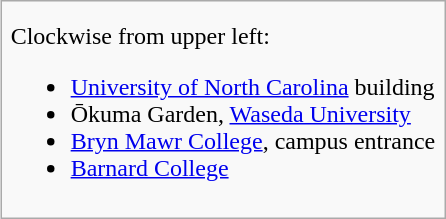<table class="infobox">
<tr>
<td> </td>
</tr>
<tr>
<td> </td>
</tr>
<tr>
<td>Clockwise from upper left:<br><ul><li><a href='#'>University of North Carolina</a> building</li><li>Ōkuma Garden, <a href='#'>Waseda University</a></li><li><a href='#'>Bryn Mawr College</a>, campus entrance</li><li><a href='#'>Barnard College</a></li></ul></td>
</tr>
<tr>
</tr>
</table>
